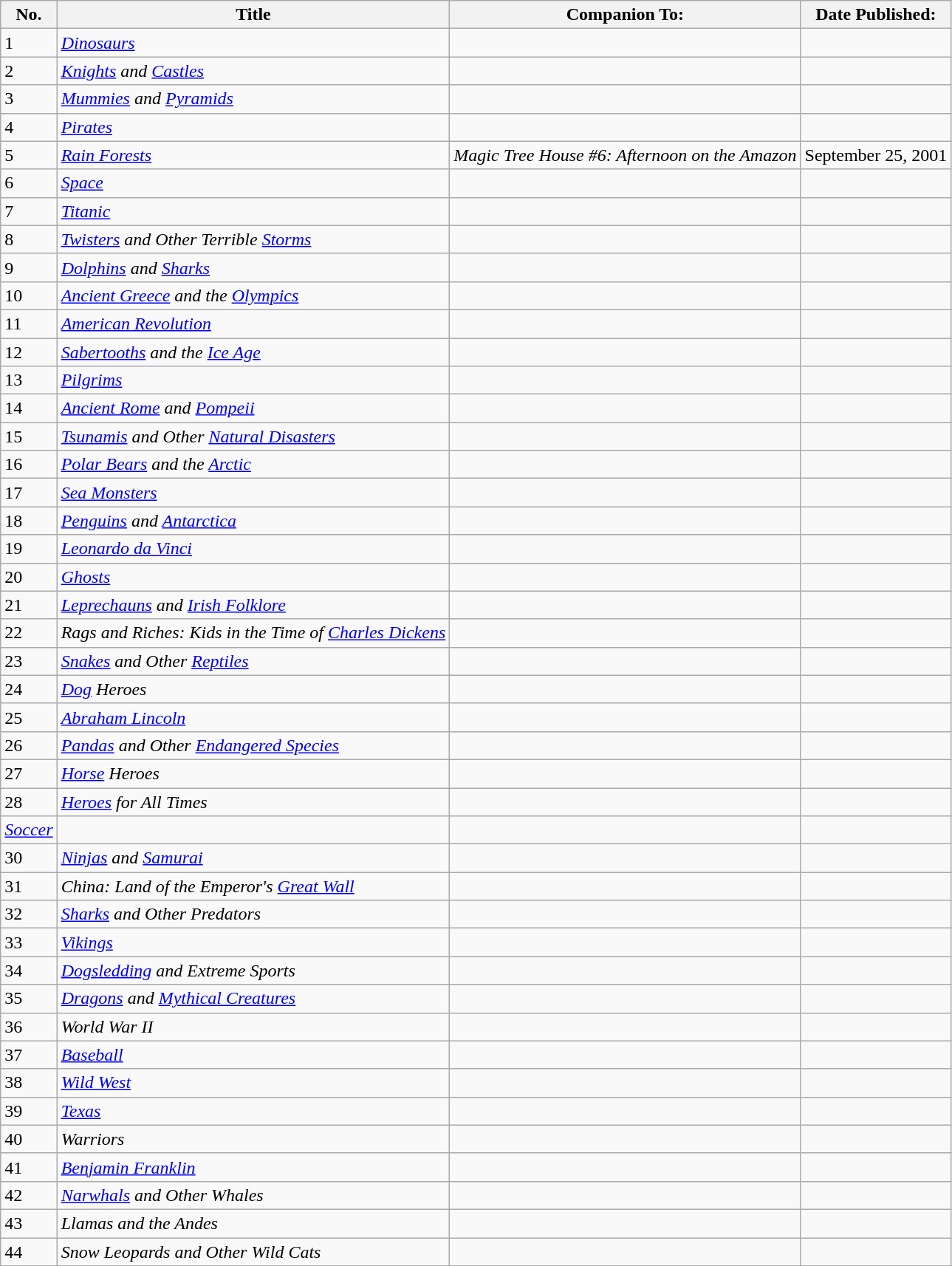<table class="wikitable sortable">
<tr>
<th>No.</th>
<th>Title</th>
<th>Companion To:</th>
<th>Date Published:</th>
</tr>
<tr>
<td>1</td>
<td><em><a href='#'>Dinosaurs</a></em></td>
<td></td>
<td></td>
</tr>
<tr>
<td>2</td>
<td><em><a href='#'>Knights</a> and <a href='#'>Castles</a></em></td>
<td></td>
<td></td>
</tr>
<tr>
<td>3</td>
<td><em><a href='#'>Mummies</a> and <a href='#'>Pyramids</a></em></td>
<td></td>
<td></td>
</tr>
<tr>
<td>4</td>
<td><em><a href='#'>Pirates</a></em></td>
<td></td>
<td></td>
</tr>
<tr>
<td>5</td>
<td><em><a href='#'>Rain Forests</a></em></td>
<td><em>Magic Tree House #6: Afternoon on the Amazon</em></td>
<td>September 25, 2001</td>
</tr>
<tr>
<td>6</td>
<td><em><a href='#'>Space</a></em></td>
<td></td>
<td></td>
</tr>
<tr>
<td>7</td>
<td><em><a href='#'>Titanic</a></em></td>
<td></td>
<td></td>
</tr>
<tr>
<td>8</td>
<td><em><a href='#'>Twisters</a> and Other Terrible <a href='#'>Storms</a></em></td>
<td></td>
<td></td>
</tr>
<tr>
<td>9</td>
<td><em><a href='#'>Dolphins</a> and <a href='#'>Sharks</a></em></td>
<td></td>
<td></td>
</tr>
<tr>
<td>10</td>
<td><em><a href='#'>Ancient Greece</a> and the <a href='#'>Olympics</a></em></td>
<td></td>
<td></td>
</tr>
<tr>
<td>11</td>
<td><em><a href='#'>American Revolution</a></em></td>
<td></td>
<td></td>
</tr>
<tr>
<td>12</td>
<td><em><a href='#'>Sabertooths</a> and the <a href='#'>Ice Age</a></em></td>
<td></td>
<td></td>
</tr>
<tr>
<td>13</td>
<td><em><a href='#'>Pilgrims</a></em></td>
<td></td>
<td></td>
</tr>
<tr>
<td>14</td>
<td><em><a href='#'>Ancient Rome</a> and <a href='#'>Pompeii</a></em></td>
<td></td>
<td></td>
</tr>
<tr>
<td>15</td>
<td><em><a href='#'>Tsunamis</a> and Other <a href='#'>Natural Disasters</a></em></td>
<td></td>
<td></td>
</tr>
<tr>
<td>16</td>
<td><em><a href='#'>Polar Bears</a> and the <a href='#'>Arctic</a></em></td>
<td></td>
<td></td>
</tr>
<tr>
<td>17</td>
<td><em><a href='#'>Sea Monsters</a></em></td>
<td></td>
<td></td>
</tr>
<tr>
<td>18</td>
<td><em><a href='#'>Penguins</a> and <a href='#'>Antarctica</a></em></td>
<td></td>
<td></td>
</tr>
<tr>
<td>19</td>
<td><em><a href='#'>Leonardo da Vinci</a></em></td>
<td></td>
<td></td>
</tr>
<tr>
<td>20</td>
<td><em><a href='#'>Ghosts</a></em></td>
<td></td>
<td></td>
</tr>
<tr>
<td>21</td>
<td><em><a href='#'>Leprechauns</a> and <a href='#'>Irish Folklore</a></em></td>
<td></td>
<td></td>
</tr>
<tr>
<td>22</td>
<td><em>Rags and Riches: Kids in the Time of <a href='#'>Charles Dickens</a></em></td>
<td></td>
<td></td>
</tr>
<tr>
<td>23</td>
<td><em><a href='#'>Snakes</a> and Other <a href='#'>Reptiles</a></em></td>
<td></td>
<td></td>
</tr>
<tr>
<td>24</td>
<td><em><a href='#'>Dog</a> Heroes</em></td>
<td></td>
<td></td>
</tr>
<tr>
<td>25</td>
<td><em><a href='#'>Abraham Lincoln</a></em></td>
<td></td>
<td></td>
</tr>
<tr>
<td>26</td>
<td><em><a href='#'>Pandas</a> and Other <a href='#'>Endangered Species</a></em></td>
<td></td>
<td></td>
</tr>
<tr>
<td>27</td>
<td><em><a href='#'>Horse</a> Heroes</em></td>
<td></td>
<td></td>
</tr>
<tr>
<td>28</td>
<td><em><a href='#'>Heroes</a> for All Times</em></td>
<td></td>
<td></td>
</tr>
<tr>
<td><em><a href='#'>Soccer</a></em></td>
<td></td>
<td></td>
</tr>
<tr>
<td>30</td>
<td><em><a href='#'>Ninjas</a> and <a href='#'>Samurai</a></em></td>
<td></td>
<td></td>
</tr>
<tr>
<td>31</td>
<td><em>China: Land of the Emperor's <a href='#'>Great Wall</a></em></td>
<td></td>
<td></td>
</tr>
<tr>
<td>32</td>
<td><em><a href='#'>Sharks</a> and Other Predators</em></td>
<td></td>
<td></td>
</tr>
<tr>
<td>33</td>
<td><em><a href='#'>Vikings</a></em></td>
<td></td>
<td></td>
</tr>
<tr>
<td>34</td>
<td><em><a href='#'>Dogsledding</a> and Extreme Sports</em></td>
<td></td>
<td></td>
</tr>
<tr>
<td>35</td>
<td><em><a href='#'>Dragons</a> and <a href='#'>Mythical Creatures</a></em></td>
<td></td>
<td></td>
</tr>
<tr>
<td>36</td>
<td><em>World War II</em></td>
<td></td>
<td></td>
</tr>
<tr>
<td>37</td>
<td><em><a href='#'>Baseball</a></em></td>
<td></td>
<td></td>
</tr>
<tr>
<td>38</td>
<td><em><a href='#'>Wild West</a></em></td>
<td></td>
<td></td>
</tr>
<tr>
<td>39</td>
<td><em><a href='#'>Texas</a></em></td>
<td></td>
<td></td>
</tr>
<tr>
<td>40</td>
<td><em>Warriors</em></td>
<td></td>
<td></td>
</tr>
<tr>
<td>41</td>
<td><em><a href='#'>Benjamin Franklin</a></em></td>
<td></td>
<td></td>
</tr>
<tr>
<td>42</td>
<td><em><a href='#'>Narwhals</a> and Other Whales</em></td>
<td></td>
<td></td>
</tr>
<tr>
<td>43</td>
<td><em>Llamas and the Andes</em></td>
<td></td>
<td></td>
</tr>
<tr>
<td>44</td>
<td><em>Snow Leopards and Other Wild Cats</em></td>
<td></td>
<td></td>
</tr>
</table>
